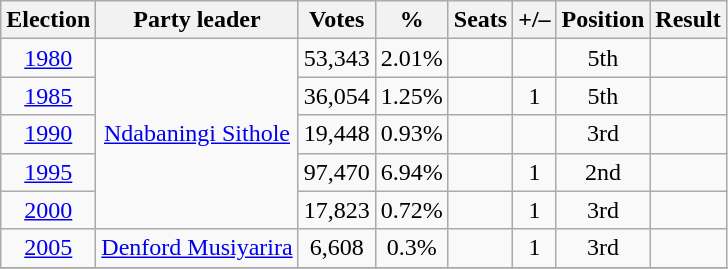<table class="wikitable" style="text-align:center">
<tr>
<th>Election</th>
<th>Party leader</th>
<th>Votes</th>
<th>%</th>
<th>Seats</th>
<th>+/–</th>
<th>Position</th>
<th>Result</th>
</tr>
<tr>
<td><a href='#'>1980</a></td>
<td rowspan="5"><a href='#'>Ndabaningi Sithole</a></td>
<td>53,343</td>
<td>2.01%</td>
<td></td>
<td></td>
<td> 5th</td>
<td></td>
</tr>
<tr>
<td><a href='#'>1985</a></td>
<td>36,054</td>
<td>1.25%</td>
<td></td>
<td> 1</td>
<td> 5th</td>
<td></td>
</tr>
<tr>
<td><a href='#'>1990</a></td>
<td>19,448</td>
<td>0.93%</td>
<td></td>
<td></td>
<td> 3rd</td>
<td></td>
</tr>
<tr>
<td><a href='#'>1995</a></td>
<td>97,470</td>
<td>6.94%</td>
<td></td>
<td> 1</td>
<td> 2nd</td>
<td></td>
</tr>
<tr>
<td><a href='#'>2000</a></td>
<td>17,823</td>
<td>0.72%</td>
<td></td>
<td> 1</td>
<td> 3rd</td>
<td></td>
</tr>
<tr>
<td><a href='#'>2005</a></td>
<td><a href='#'>Denford Musiyarira</a></td>
<td>6,608</td>
<td>0.3%</td>
<td></td>
<td> 1</td>
<td> 3rd</td>
<td></td>
</tr>
<tr>
</tr>
</table>
